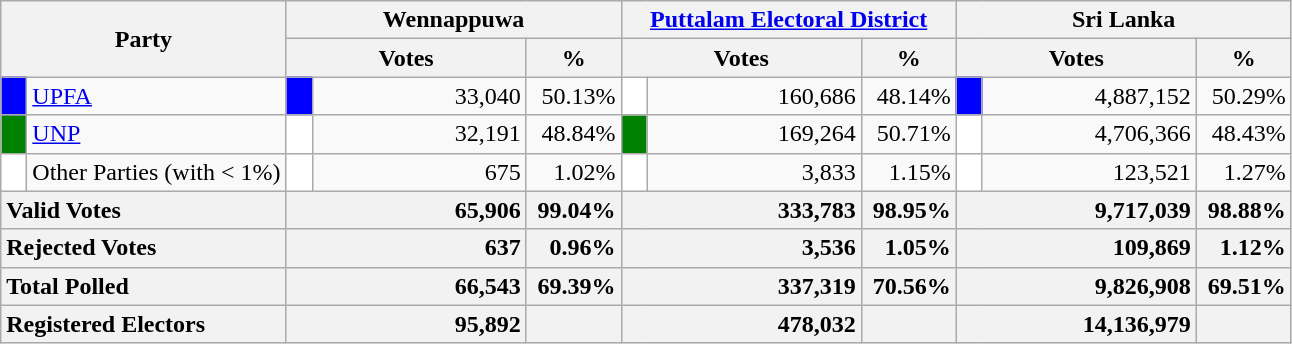<table class="wikitable">
<tr>
<th colspan="2" width="144px"rowspan="2">Party</th>
<th colspan="3" width="216px">Wennappuwa</th>
<th colspan="3" width="216px"><a href='#'>Puttalam Electoral District</a></th>
<th colspan="3" width="216px">Sri Lanka</th>
</tr>
<tr>
<th colspan="2" width="144px">Votes</th>
<th>%</th>
<th colspan="2" width="144px">Votes</th>
<th>%</th>
<th colspan="2" width="144px">Votes</th>
<th>%</th>
</tr>
<tr>
<td style="background-color:blue;" width="10px"></td>
<td style="text-align:left;"><a href='#'>UPFA</a></td>
<td style="background-color:blue;" width="10px"></td>
<td style="text-align:right;">33,040</td>
<td style="text-align:right;">50.13%</td>
<td style="background-color:white;" width="10px"></td>
<td style="text-align:right;">160,686</td>
<td style="text-align:right;">48.14%</td>
<td style="background-color:blue;" width="10px"></td>
<td style="text-align:right;">4,887,152</td>
<td style="text-align:right;">50.29%</td>
</tr>
<tr>
<td style="background-color:green;" width="10px"></td>
<td style="text-align:left;"><a href='#'>UNP</a></td>
<td style="background-color:white;" width="10px"></td>
<td style="text-align:right;">32,191</td>
<td style="text-align:right;">48.84%</td>
<td style="background-color:green;" width="10px"></td>
<td style="text-align:right;">169,264</td>
<td style="text-align:right;">50.71%</td>
<td style="background-color:white;" width="10px"></td>
<td style="text-align:right;">4,706,366</td>
<td style="text-align:right;">48.43%</td>
</tr>
<tr>
<td style="background-color:white;" width="10px"></td>
<td style="text-align:left;">Other Parties (with < 1%)</td>
<td style="background-color:white;" width="10px"></td>
<td style="text-align:right;">675</td>
<td style="text-align:right;">1.02%</td>
<td style="background-color:white;" width="10px"></td>
<td style="text-align:right;">3,833</td>
<td style="text-align:right;">1.15%</td>
<td style="background-color:white;" width="10px"></td>
<td style="text-align:right;">123,521</td>
<td style="text-align:right;">1.27%</td>
</tr>
<tr>
<th colspan="2" width="144px"style="text-align:left;">Valid Votes</th>
<th style="text-align:right;"colspan="2" width="144px">65,906</th>
<th style="text-align:right;">99.04%</th>
<th style="text-align:right;"colspan="2" width="144px">333,783</th>
<th style="text-align:right;">98.95%</th>
<th style="text-align:right;"colspan="2" width="144px">9,717,039</th>
<th style="text-align:right;">98.88%</th>
</tr>
<tr>
<th colspan="2" width="144px"style="text-align:left;">Rejected Votes</th>
<th style="text-align:right;"colspan="2" width="144px">637</th>
<th style="text-align:right;">0.96%</th>
<th style="text-align:right;"colspan="2" width="144px">3,536</th>
<th style="text-align:right;">1.05%</th>
<th style="text-align:right;"colspan="2" width="144px">109,869</th>
<th style="text-align:right;">1.12%</th>
</tr>
<tr>
<th colspan="2" width="144px"style="text-align:left;">Total Polled</th>
<th style="text-align:right;"colspan="2" width="144px">66,543</th>
<th style="text-align:right;">69.39%</th>
<th style="text-align:right;"colspan="2" width="144px">337,319</th>
<th style="text-align:right;">70.56%</th>
<th style="text-align:right;"colspan="2" width="144px">9,826,908</th>
<th style="text-align:right;">69.51%</th>
</tr>
<tr>
<th colspan="2" width="144px"style="text-align:left;">Registered Electors</th>
<th style="text-align:right;"colspan="2" width="144px">95,892</th>
<th></th>
<th style="text-align:right;"colspan="2" width="144px">478,032</th>
<th></th>
<th style="text-align:right;"colspan="2" width="144px">14,136,979</th>
<th></th>
</tr>
</table>
